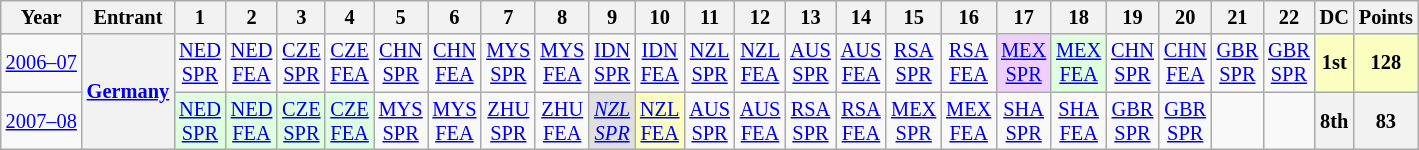<table class="wikitable" style="text-align:center; font-size:85%">
<tr>
<th>Year</th>
<th>Entrant</th>
<th>1</th>
<th>2</th>
<th>3</th>
<th>4</th>
<th>5</th>
<th>6</th>
<th>7</th>
<th>8</th>
<th>9</th>
<th>10</th>
<th>11</th>
<th>12</th>
<th>13</th>
<th>14</th>
<th>15</th>
<th>16</th>
<th>17</th>
<th>18</th>
<th>19</th>
<th>20</th>
<th>21</th>
<th>22</th>
<th>DC</th>
<th>Points</th>
</tr>
<tr>
<td nowrap><a href='#'>2006–07</a></td>
<th rowspan=2><a href='#'>Germany</a></th>
<td><a href='#'>NED<br>SPR</a></td>
<td><a href='#'>NED<br>FEA</a></td>
<td><a href='#'>CZE<br>SPR</a></td>
<td><a href='#'>CZE<br>FEA</a></td>
<td><a href='#'>CHN<br>SPR</a></td>
<td><a href='#'>CHN<br>FEA</a></td>
<td><a href='#'>MYS<br>SPR</a></td>
<td><a href='#'>MYS<br>FEA</a></td>
<td><a href='#'>IDN<br>SPR</a></td>
<td><a href='#'>IDN<br>FEA</a></td>
<td><a href='#'>NZL<br>SPR</a></td>
<td><a href='#'>NZL<br>FEA</a></td>
<td><a href='#'>AUS<br>SPR</a></td>
<td><a href='#'>AUS<br>FEA</a></td>
<td><a href='#'>RSA<br>SPR</a></td>
<td><a href='#'>RSA<br>FEA</a></td>
<td style="background:#EFCFFF;"><a href='#'>MEX<br>SPR</a><br></td>
<td style="background:#DFFFDF;"><a href='#'>MEX<br>FEA</a><br></td>
<td><a href='#'>CHN<br>SPR</a></td>
<td><a href='#'>CHN<br>FEA</a></td>
<td><a href='#'>GBR<br>SPR</a></td>
<td><a href='#'>GBR<br>SPR</a></td>
<td style="background:#FBFFBF;"><strong>1st</strong></td>
<td style="background:#FBFFBF;"><strong>128</strong></td>
</tr>
<tr>
<td nowrap><a href='#'>2007–08</a></td>
<td style="background:#DFFFDF;"><a href='#'>NED<br>SPR</a><br></td>
<td style="background:#DFFFDF;"><a href='#'>NED<br>FEA</a><br></td>
<td style="background:#DFFFDF;"><a href='#'>CZE<br>SPR</a><br></td>
<td style="background:#DFFFDF;"><a href='#'>CZE<br>FEA</a><br></td>
<td><a href='#'>MYS<br>SPR</a></td>
<td><a href='#'>MYS<br>FEA</a></td>
<td><a href='#'>ZHU<br>SPR</a></td>
<td><a href='#'>ZHU<br>FEA</a></td>
<td style="background:#DFDFDF;"><a href='#'><em>NZL<br>SPR</em></a><br></td>
<td style="background:#FBFFBF;"><a href='#'>NZL<br>FEA</a><br></td>
<td><a href='#'>AUS<br>SPR</a></td>
<td><a href='#'>AUS<br>FEA</a></td>
<td><a href='#'>RSA<br>SPR</a></td>
<td><a href='#'>RSA<br>FEA</a></td>
<td><a href='#'>MEX<br>SPR</a></td>
<td><a href='#'>MEX<br>FEA</a></td>
<td><a href='#'>SHA<br>SPR</a></td>
<td><a href='#'>SHA<br>FEA</a></td>
<td><a href='#'>GBR<br>SPR</a></td>
<td><a href='#'>GBR<br>SPR</a></td>
<td></td>
<td></td>
<th>8th</th>
<th>83</th>
</tr>
</table>
